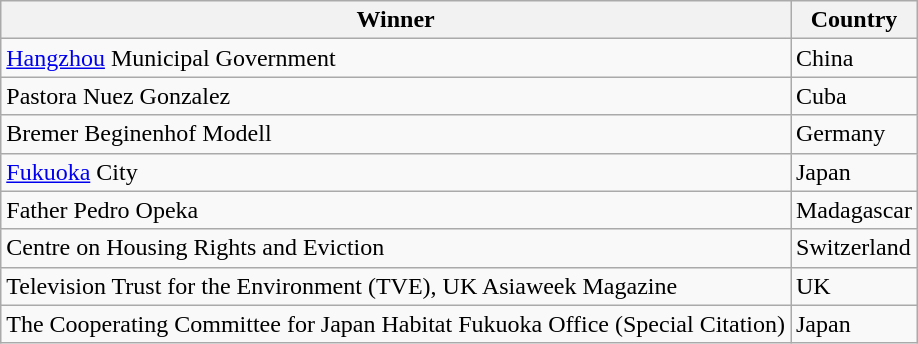<table class="wikitable">
<tr>
<th>Winner</th>
<th>Country</th>
</tr>
<tr>
<td><a href='#'>Hangzhou</a> Municipal Government</td>
<td>China</td>
</tr>
<tr>
<td>Pastora Nuez Gonzalez</td>
<td>Cuba</td>
</tr>
<tr>
<td>Bremer Beginenhof Modell</td>
<td>Germany</td>
</tr>
<tr>
<td><a href='#'>Fukuoka</a> City</td>
<td>Japan</td>
</tr>
<tr>
<td>Father Pedro Opeka</td>
<td>Madagascar</td>
</tr>
<tr>
<td>Centre on Housing Rights and Eviction</td>
<td>Switzerland</td>
</tr>
<tr>
<td>Television Trust for the Environment (TVE), UK Asiaweek Magazine</td>
<td>UK</td>
</tr>
<tr>
<td>The Cooperating Committee for Japan Habitat Fukuoka Office (Special Citation)</td>
<td>Japan</td>
</tr>
</table>
